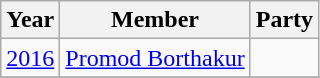<table class="wikitable sortable">
<tr>
<th>Year</th>
<th>Member</th>
<th colspan=2>Party</th>
</tr>
<tr>
<td><a href='#'>2016</a></td>
<td><a href='#'>Promod Borthakur</a></td>
<td></td>
</tr>
<tr>
</tr>
</table>
